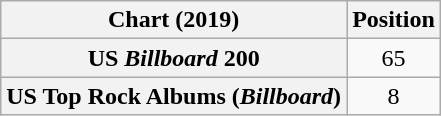<table class="wikitable sortable plainrowheaders" style="text-align:center">
<tr>
<th scope="col">Chart (2019)</th>
<th scope="col">Position</th>
</tr>
<tr>
<th scope="row">US <em>Billboard</em> 200</th>
<td>65</td>
</tr>
<tr>
<th scope="row">US Top Rock Albums (<em>Billboard</em>)</th>
<td>8</td>
</tr>
</table>
